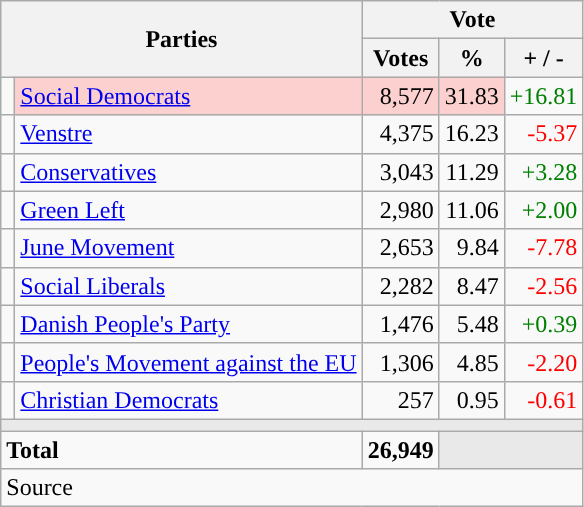<table class="wikitable" style="text-align:right;">
<tr>
<th style="text-align:centre;" rowspan="2" colspan="2" width="225">Parties</th>
<th colspan="3">Vote</th>
</tr>
<tr>
<th width="15">Votes</th>
<th width="15">%</th>
<th width="15">+ / -</th>
</tr>
<tr>
<td width="2" style="color:inherit;background:"></td>
<td bgcolor=#fbd0ce   align="left"><a href='#'>Social Democrats</a></td>
<td bgcolor=#fbd0ce>8,577</td>
<td bgcolor=#fbd0ce>31.83</td>
<td style=color:green;>+16.81</td>
</tr>
<tr>
<td width="2" style="color:inherit;background:"></td>
<td align="left"><a href='#'>Venstre</a></td>
<td>4,375</td>
<td>16.23</td>
<td style=color:red;>-5.37</td>
</tr>
<tr>
<td width="2" style="color:inherit;background:"></td>
<td align="left"><a href='#'>Conservatives</a></td>
<td>3,043</td>
<td>11.29</td>
<td style=color:green;>+3.28</td>
</tr>
<tr>
<td width="2" style="color:inherit;background:"></td>
<td align="left"><a href='#'>Green Left</a></td>
<td>2,980</td>
<td>11.06</td>
<td style=color:green;>+2.00</td>
</tr>
<tr>
<td width="2" style="color:inherit;background:"></td>
<td align="left"><a href='#'>June Movement</a></td>
<td>2,653</td>
<td>9.84</td>
<td style=color:red;>-7.78</td>
</tr>
<tr>
<td width="2" style="color:inherit;background:"></td>
<td align="left"><a href='#'>Social Liberals</a></td>
<td>2,282</td>
<td>8.47</td>
<td style=color:red;>-2.56</td>
</tr>
<tr>
<td width="2" style="color:inherit;background:"></td>
<td align="left"><a href='#'>Danish People's Party</a></td>
<td>1,476</td>
<td>5.48</td>
<td style=color:green;>+0.39</td>
</tr>
<tr>
<td width="2" style="color:inherit;background:"></td>
<td align="left"><a href='#'>People's Movement against the EU</a></td>
<td>1,306</td>
<td>4.85</td>
<td style=color:red;>-2.20</td>
</tr>
<tr>
<td width="2" style="color:inherit;background:"></td>
<td align="left"><a href='#'>Christian Democrats</a></td>
<td>257</td>
<td>0.95</td>
<td style=color:red;>-0.61</td>
</tr>
<tr>
<td colspan="7" bgcolor="#E9E9E9"></td>
</tr>
<tr>
<td align="left" colspan="2"><strong>Total</strong></td>
<td><strong>26,949</strong></td>
<td bgcolor="#E9E9E9" colspan="2"></td>
</tr>
<tr>
<td align="left" colspan="6">Source</td>
</tr>
</table>
